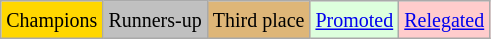<table class="wikitable">
<tr>
<td bgcolor=gold><small>Champions</small></td>
<td bgcolor=silver><small>Runners-up</small></td>
<td bgcolor=#deb678><small>Third place</small></td>
<td bgcolor="#DDFFDD"><small><a href='#'>Promoted</a></small></td>
<td bgcolor="#FFCCCC"><small><a href='#'>Relegated</a></small></td>
</tr>
</table>
